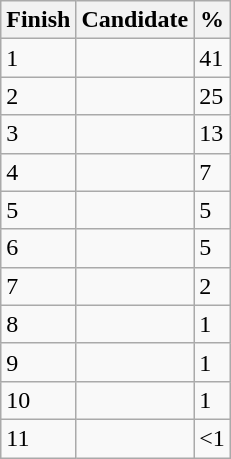<table class="wikitable sortable">
<tr>
<th>Finish</th>
<th>Candidate</th>
<th>%</th>
</tr>
<tr>
<td>1</td>
<td></td>
<td>41</td>
</tr>
<tr>
<td>2</td>
<td></td>
<td>25</td>
</tr>
<tr>
<td>3</td>
<td></td>
<td>13</td>
</tr>
<tr>
<td>4</td>
<td></td>
<td>7</td>
</tr>
<tr>
<td>5</td>
<td></td>
<td>5</td>
</tr>
<tr>
<td>6</td>
<td></td>
<td>5</td>
</tr>
<tr>
<td>7</td>
<td></td>
<td>2</td>
</tr>
<tr>
<td>8</td>
<td></td>
<td>1</td>
</tr>
<tr>
<td>9</td>
<td></td>
<td>1</td>
</tr>
<tr>
<td>10</td>
<td></td>
<td>1</td>
</tr>
<tr>
<td>11</td>
<td></td>
<td><1</td>
</tr>
</table>
